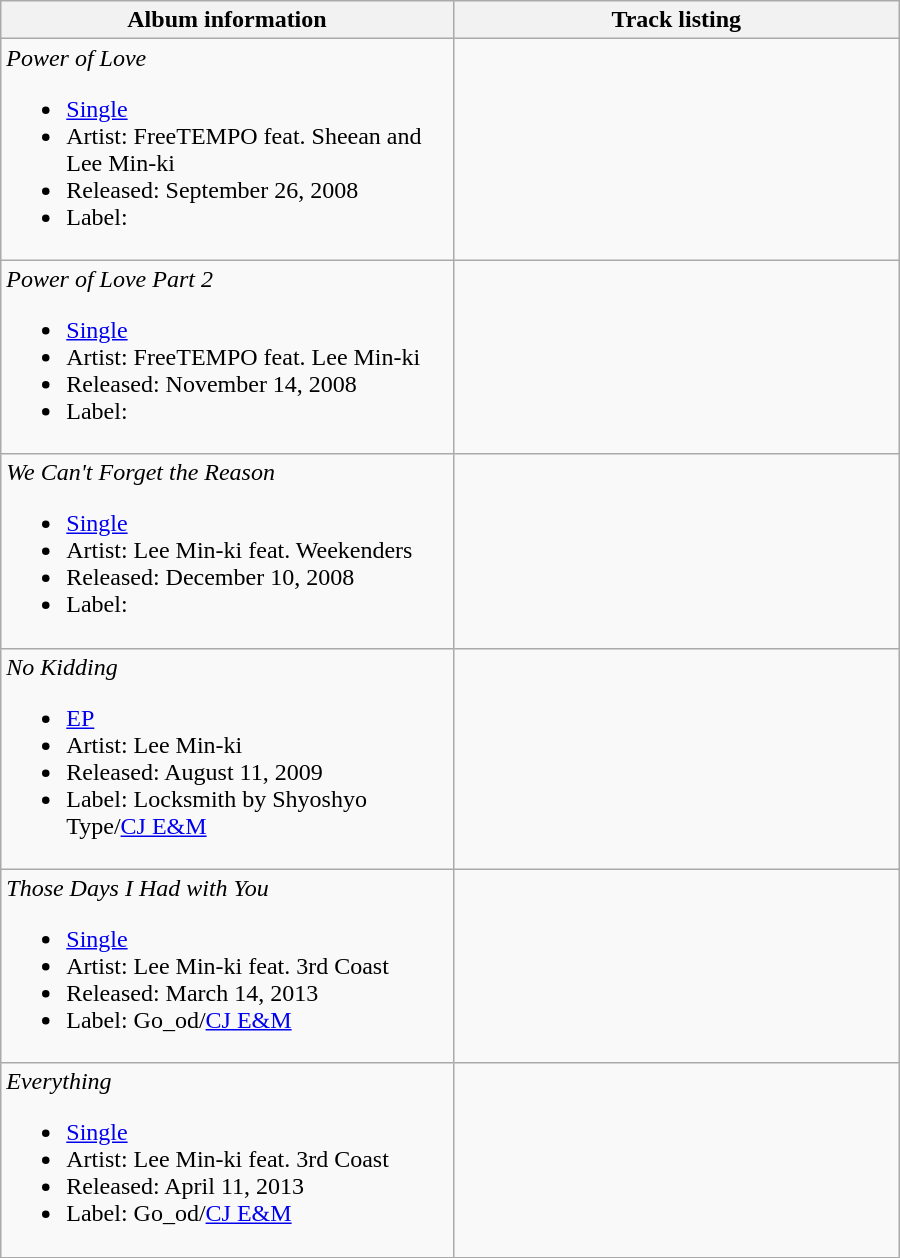<table class="wikitable" style="width:600px">
<tr>
<th>Album information</th>
<th align="center" width="290px">Track listing</th>
</tr>
<tr>
<td><em>Power of Love</em><br><ul><li><a href='#'>Single</a></li><li>Artist: FreeTEMPO feat. Sheean and Lee Min-ki</li><li>Released: September 26, 2008</li><li>Label:</li></ul></td>
<td style="font-size: 85%;"></td>
</tr>
<tr>
<td><em>Power of Love Part 2</em><br><ul><li><a href='#'>Single</a></li><li>Artist: FreeTEMPO feat. Lee Min-ki</li><li>Released: November 14, 2008</li><li>Label:</li></ul></td>
<td style="font-size: 85%;"></td>
</tr>
<tr>
<td><em>We Can't Forget the Reason</em><br><ul><li><a href='#'>Single</a></li><li>Artist: Lee Min-ki feat. Weekenders</li><li>Released: December 10, 2008</li><li>Label:</li></ul></td>
<td style="font-size: 85%;"></td>
</tr>
<tr>
<td><em>No Kidding</em><br><ul><li><a href='#'>EP</a></li><li>Artist: Lee Min-ki</li><li>Released: August 11, 2009</li><li>Label: Locksmith by Shyoshyo Type/<a href='#'>CJ E&M</a></li></ul></td>
<td style="font-size: 85%;"></td>
</tr>
<tr>
<td><em>Those Days I Had with You</em><br><ul><li><a href='#'>Single</a></li><li>Artist: Lee Min-ki feat. 3rd Coast</li><li>Released: March 14, 2013</li><li>Label: Go_od/<a href='#'>CJ E&M</a></li></ul></td>
<td style="font-size: 85%;"></td>
</tr>
<tr>
<td><em>Everything</em><br><ul><li><a href='#'>Single</a></li><li>Artist: Lee Min-ki feat. 3rd Coast</li><li>Released: April 11, 2013</li><li>Label: Go_od/<a href='#'>CJ E&M</a></li></ul></td>
<td style="font-size: 85%;"></td>
</tr>
<tr>
</tr>
</table>
